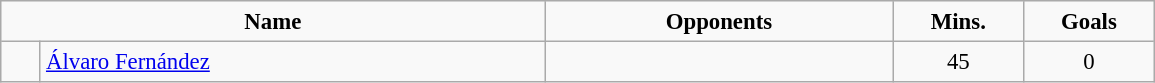<table class= width=90% border="2" cellpadding="4" cellspacing="0" style="text-align=center: 1em 1em 1em 0; background: #f9f9f9; border: 1px #aaa solid; border-collapse: collapse; font-size: 95%;">
<tr>
<th width=25% colspan=2>Name</th>
<th width=16%>Opponents</th>
<th width=6%>Mins.</th>
<th width=6%>Goals</th>
</tr>
<tr>
<td align=center></td>
<td><a href='#'>Álvaro Fernández</a></td>
<td></td>
<td align=center>45</td>
<td align=center>0</td>
</tr>
</table>
